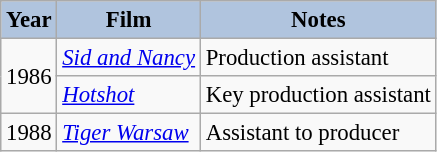<table class="wikitable" style="font-size:95%;">
<tr>
<th style="background:#B0C4DE;">Year</th>
<th style="background:#B0C4DE;">Film</th>
<th style="background:#B0C4DE;">Notes</th>
</tr>
<tr>
<td rowspan=2>1986</td>
<td><em><a href='#'>Sid and Nancy</a></em></td>
<td>Production assistant</td>
</tr>
<tr>
<td><em><a href='#'>Hotshot</a></em></td>
<td>Key production assistant</td>
</tr>
<tr>
<td>1988</td>
<td><em><a href='#'>Tiger Warsaw</a></em></td>
<td>Assistant to producer</td>
</tr>
</table>
